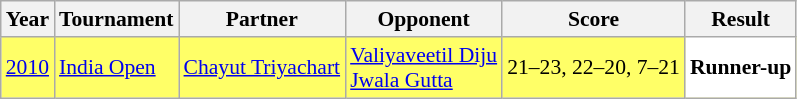<table class="sortable wikitable" style="font-size: 90%;">
<tr>
<th>Year</th>
<th>Tournament</th>
<th>Partner</th>
<th>Opponent</th>
<th>Score</th>
<th>Result</th>
</tr>
<tr style="background:#FFFF67">
<td align="center"><a href='#'>2010</a></td>
<td align="left"><a href='#'>India Open</a></td>
<td align="left"> <a href='#'>Chayut Triyachart</a></td>
<td align="left"> <a href='#'>Valiyaveetil Diju</a><br> <a href='#'>Jwala Gutta</a></td>
<td align="left">21–23, 22–20, 7–21</td>
<td style="text-align:left; background:white"> <strong>Runner-up</strong></td>
</tr>
</table>
